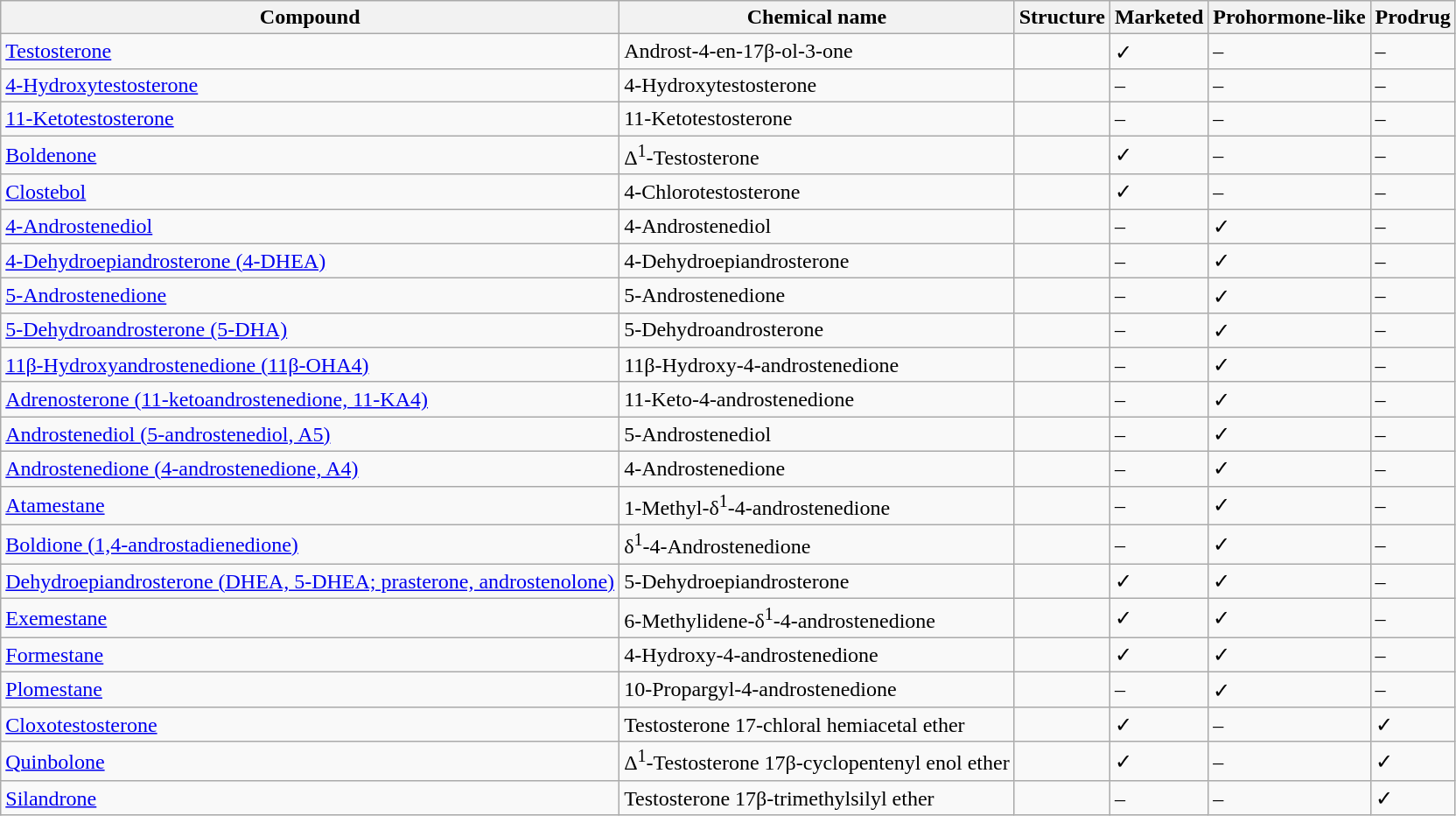<table class="wikitable" border="1">
<tr>
<th>Compound</th>
<th>Chemical name</th>
<th>Structure</th>
<th>Marketed</th>
<th>Prohormone-like</th>
<th>Prodrug</th>
</tr>
<tr>
<td><a href='#'>Testosterone</a></td>
<td>Androst-4-en-17β-ol-3-one</td>
<td></td>
<td>✓</td>
<td>–</td>
<td>–</td>
</tr>
<tr>
<td><a href='#'>4-Hydroxytestosterone</a></td>
<td>4-Hydroxytestosterone</td>
<td></td>
<td>–</td>
<td>–</td>
<td>–</td>
</tr>
<tr>
<td><a href='#'>11-Ketotestosterone</a></td>
<td>11-Ketotestosterone</td>
<td></td>
<td>–</td>
<td>–</td>
<td>–</td>
</tr>
<tr>
<td><a href='#'>Boldenone</a></td>
<td>Δ<sup>1</sup>-Testosterone</td>
<td></td>
<td>✓</td>
<td>–</td>
<td>–</td>
</tr>
<tr>
<td><a href='#'>Clostebol</a></td>
<td>4-Chlorotestosterone</td>
<td></td>
<td>✓</td>
<td>–</td>
<td>–</td>
</tr>
<tr>
<td><a href='#'>4-Androstenediol</a></td>
<td>4-Androstenediol</td>
<td></td>
<td>–</td>
<td>✓</td>
<td>–</td>
</tr>
<tr>
<td><a href='#'>4-Dehydroepiandrosterone (4-DHEA)</a></td>
<td>4-Dehydroepiandrosterone</td>
<td></td>
<td>–</td>
<td>✓</td>
<td>–</td>
</tr>
<tr>
<td><a href='#'>5-Androstenedione</a></td>
<td>5-Androstenedione</td>
<td></td>
<td>–</td>
<td>✓</td>
<td>–</td>
</tr>
<tr>
<td><a href='#'>5-Dehydroandrosterone (5-DHA)</a></td>
<td>5-Dehydroandrosterone</td>
<td></td>
<td>–</td>
<td>✓</td>
<td>–</td>
</tr>
<tr>
<td><a href='#'>11β-Hydroxyandrostenedione (11β-OHA4)</a></td>
<td>11β-Hydroxy-4-androstenedione</td>
<td></td>
<td>–</td>
<td>✓</td>
<td>–</td>
</tr>
<tr>
<td><a href='#'>Adrenosterone (11-ketoandrostenedione, 11-KA4)</a></td>
<td>11-Keto-4-androstenedione</td>
<td></td>
<td>–</td>
<td>✓</td>
<td>–</td>
</tr>
<tr>
<td><a href='#'>Androstenediol (5-androstenediol, A5)</a></td>
<td>5-Androstenediol</td>
<td></td>
<td>–</td>
<td>✓</td>
<td>–</td>
</tr>
<tr>
<td><a href='#'>Androstenedione (4-androstenedione, A4)</a></td>
<td>4-Androstenedione</td>
<td></td>
<td>–</td>
<td>✓</td>
<td>–</td>
</tr>
<tr>
<td><a href='#'>Atamestane</a></td>
<td>1-Methyl-δ<sup>1</sup>-4-androstenedione</td>
<td></td>
<td>–</td>
<td>✓</td>
<td>–</td>
</tr>
<tr>
<td><a href='#'>Boldione (1,4-androstadienedione)</a></td>
<td>δ<sup>1</sup>-4-Androstenedione</td>
<td></td>
<td>–</td>
<td>✓</td>
<td>–</td>
</tr>
<tr>
<td><a href='#'>Dehydroepiandrosterone (DHEA, 5-DHEA; prasterone, androstenolone)</a></td>
<td>5-Dehydroepiandrosterone</td>
<td></td>
<td>✓</td>
<td>✓</td>
<td>–</td>
</tr>
<tr>
<td><a href='#'>Exemestane</a></td>
<td>6-Methylidene-δ<sup>1</sup>-4-androstenedione</td>
<td></td>
<td>✓</td>
<td>✓</td>
<td>–</td>
</tr>
<tr>
<td><a href='#'>Formestane</a></td>
<td>4-Hydroxy-4-androstenedione</td>
<td></td>
<td>✓</td>
<td>✓</td>
<td>–</td>
</tr>
<tr>
<td><a href='#'>Plomestane</a></td>
<td>10-Propargyl-4-androstenedione</td>
<td></td>
<td>–</td>
<td>✓</td>
<td>–</td>
</tr>
<tr>
<td><a href='#'>Cloxotestosterone</a></td>
<td>Testosterone 17-chloral hemiacetal ether</td>
<td></td>
<td>✓</td>
<td>–</td>
<td>✓</td>
</tr>
<tr>
<td><a href='#'>Quinbolone</a></td>
<td>Δ<sup>1</sup>-Testosterone 17β-cyclopentenyl enol ether</td>
<td></td>
<td>✓</td>
<td>–</td>
<td>✓</td>
</tr>
<tr>
<td><a href='#'>Silandrone</a></td>
<td>Testosterone 17β-trimethylsilyl ether</td>
<td></td>
<td>–</td>
<td>–</td>
<td>✓</td>
</tr>
</table>
